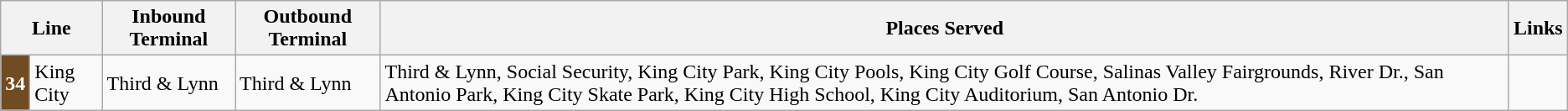<table class="wikitable">
<tr>
<th colspan="2">Line</th>
<th>Inbound Terminal</th>
<th>Outbound Terminal</th>
<th>Places Served</th>
<th>Links</th>
</tr>
<tr>
<td style="background:#714b21; color:white" align="right"><strong>34</strong></td>
<td>King City</td>
<td>Third & Lynn</td>
<td>Third & Lynn</td>
<td>Third & Lynn, Social Security, King City Park, King City Pools, King City Golf Course, Salinas Valley Fairgrounds, River Dr., San Antonio Park, King City Skate Park, King City High School, King City Auditorium, San Antonio Dr.</td>
<td></td>
</tr>
</table>
